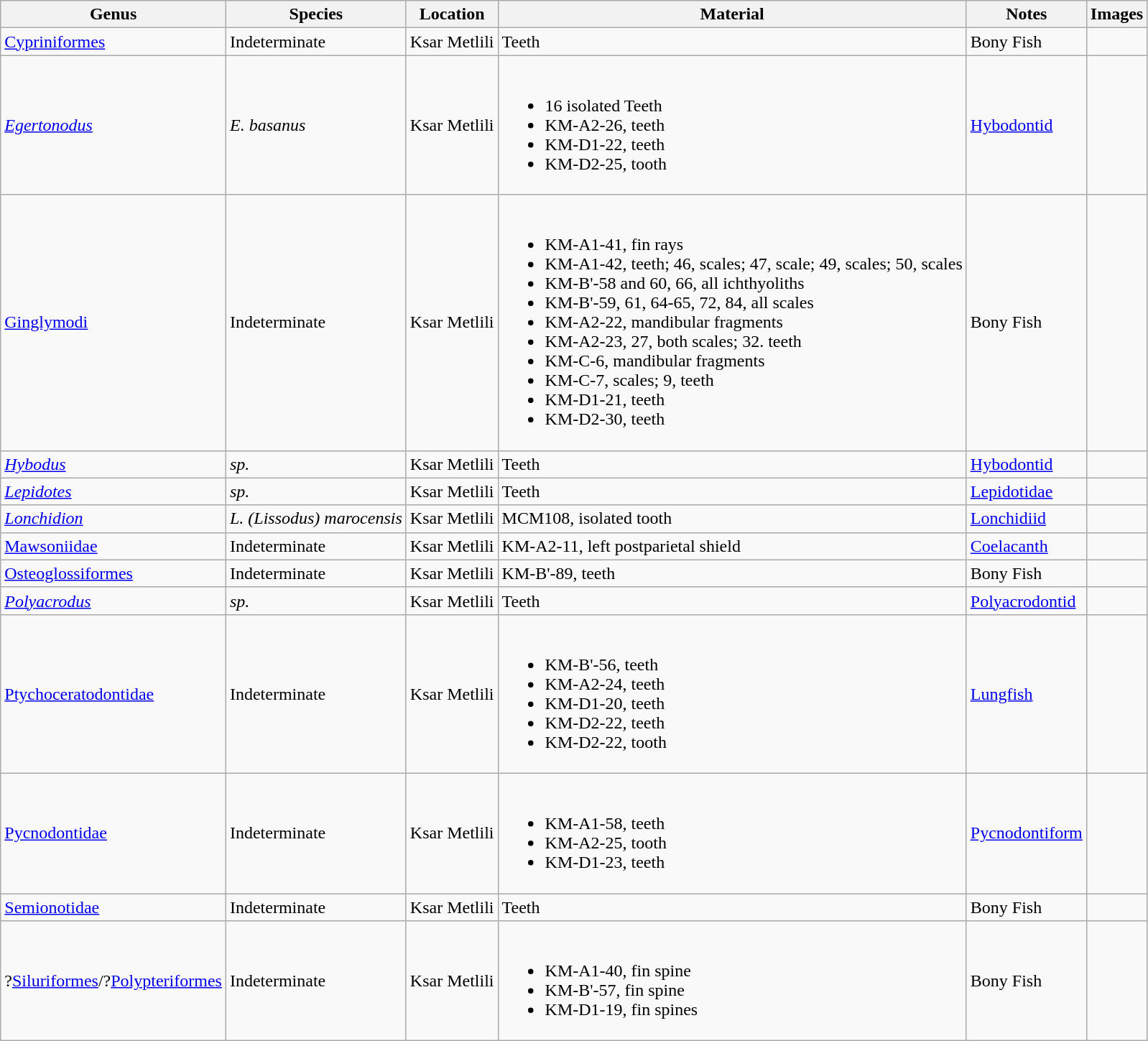<table class="wikitable" align="center">
<tr>
<th>Genus</th>
<th>Species</th>
<th>Location</th>
<th>Material</th>
<th>Notes</th>
<th>Images</th>
</tr>
<tr>
<td><a href='#'>Cypriniformes</a></td>
<td>Indeterminate</td>
<td>Ksar Metlili</td>
<td>Teeth</td>
<td>Bony Fish</td>
<td></td>
</tr>
<tr>
<td><em><a href='#'>Egertonodus</a></em></td>
<td><em>E. basanus</em></td>
<td>Ksar Metlili</td>
<td><br><ul><li>16 isolated Teeth</li><li>KM-A2-26, teeth</li><li>KM-D1-22, teeth</li><li>KM-D2-25, tooth</li></ul></td>
<td><a href='#'>Hybodontid</a></td>
<td></td>
</tr>
<tr>
<td><a href='#'>Ginglymodi</a></td>
<td>Indeterminate</td>
<td>Ksar Metlili</td>
<td><br><ul><li>KM-A1-41, fin rays</li><li>KM-A1-42, teeth; 46, scales; 47, scale; 49, scales; 50, scales</li><li>KM-B'-58 and 60, 66, all ichthyoliths</li><li>KM-B'-59, 61, 64-65, 72, 84, all scales</li><li>KM-A2-22, mandibular fragments</li><li>KM-A2-23, 27, both scales; 32. teeth</li><li>KM-C-6, mandibular fragments</li><li>KM-C-7, scales; 9, teeth</li><li>KM-D1-21, teeth</li><li>KM-D2-30, teeth</li></ul></td>
<td>Bony Fish</td>
<td></td>
</tr>
<tr>
<td><em><a href='#'>Hybodus</a></em></td>
<td><em>sp.</em></td>
<td>Ksar Metlili</td>
<td>Teeth</td>
<td><a href='#'>Hybodontid</a></td>
<td></td>
</tr>
<tr>
<td><em><a href='#'>Lepidotes</a></em></td>
<td><em>sp.</em></td>
<td>Ksar Metlili</td>
<td>Teeth</td>
<td><a href='#'>Lepidotidae</a></td>
<td></td>
</tr>
<tr>
<td><em><a href='#'>Lonchidion</a></em></td>
<td><em>L. (Lissodus) marocensis</em></td>
<td>Ksar Metlili</td>
<td>MCM108, isolated tooth</td>
<td><a href='#'>Lonchidiid</a></td>
<td></td>
</tr>
<tr>
<td><a href='#'>Mawsoniidae</a></td>
<td>Indeterminate</td>
<td>Ksar Metlili</td>
<td>KM-A2-11, left postparietal shield</td>
<td><a href='#'>Coelacanth</a></td>
<td></td>
</tr>
<tr>
<td><a href='#'>Osteoglossiformes</a></td>
<td>Indeterminate</td>
<td>Ksar Metlili</td>
<td>KM-B'-89, teeth</td>
<td>Bony Fish</td>
<td></td>
</tr>
<tr>
<td><em><a href='#'>Polyacrodus</a></em></td>
<td><em>sp.</em></td>
<td>Ksar Metlili</td>
<td>Teeth</td>
<td><a href='#'>Polyacrodontid</a></td>
<td></td>
</tr>
<tr>
<td><a href='#'>Ptychoceratodontidae</a></td>
<td>Indeterminate</td>
<td>Ksar Metlili</td>
<td><br><ul><li>KM-B'-56, teeth</li><li>KM-A2-24, teeth</li><li>KM-D1-20, teeth</li><li>KM-D2-22, teeth</li><li>KM-D2-22, tooth</li></ul></td>
<td><a href='#'>Lungfish</a></td>
<td></td>
</tr>
<tr>
<td><a href='#'>Pycnodontidae</a></td>
<td>Indeterminate</td>
<td>Ksar Metlili</td>
<td><br><ul><li>KM-A1-58, teeth</li><li>KM-A2-25, tooth</li><li>KM-D1-23, teeth</li></ul></td>
<td><a href='#'>Pycnodontiform</a></td>
<td></td>
</tr>
<tr>
<td><a href='#'>Semionotidae</a></td>
<td>Indeterminate</td>
<td>Ksar Metlili</td>
<td>Teeth</td>
<td>Bony Fish</td>
<td></td>
</tr>
<tr>
<td>?<a href='#'>Siluriformes</a>/?<a href='#'>Polypteriformes</a></td>
<td>Indeterminate</td>
<td>Ksar Metlili</td>
<td><br><ul><li>KM-A1-40, fin spine</li><li>KM-B'-57, fin spine</li><li>KM-D1-19, fin spines</li></ul></td>
<td>Bony Fish</td>
<td></td>
</tr>
</table>
